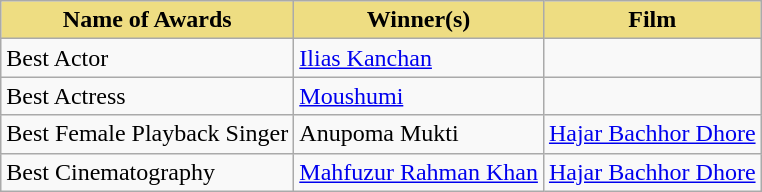<table class="wikitable">
<tr>
<th style="background:#EEDD82;">Name of Awards</th>
<th style="background:#EEDD82;">Winner(s)</th>
<th style="background:#EEDD82;">Film</th>
</tr>
<tr>
<td>Best Actor</td>
<td><a href='#'>Ilias Kanchan</a></td>
<td></td>
</tr>
<tr>
<td>Best Actress</td>
<td><a href='#'>Moushumi</a></td>
<td></td>
</tr>
<tr>
<td>Best Female Playback Singer</td>
<td>Anupoma Mukti</td>
<td><a href='#'>Hajar Bachhor Dhore</a></td>
</tr>
<tr>
<td>Best Cinematography</td>
<td><a href='#'>Mahfuzur Rahman Khan</a></td>
<td><a href='#'>Hajar Bachhor Dhore</a></td>
</tr>
</table>
